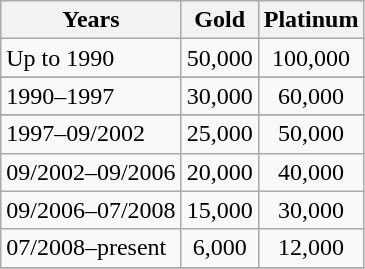<table class="wikitable">
<tr>
<th>Years</th>
<th>Gold</th>
<th>Platinum</th>
</tr>
<tr>
<td align="left">Up to 1990</td>
<td align="center">50,000</td>
<td align="center">100,000</td>
</tr>
<tr>
</tr>
<tr>
<td align="left">1990–1997</td>
<td align="center">30,000</td>
<td align="center">60,000</td>
</tr>
<tr>
</tr>
<tr>
<td align="left">1997–09/2002</td>
<td align="center">25,000</td>
<td align="center">50,000</td>
</tr>
<tr>
<td align="left">09/2002–09/2006</td>
<td align="center">20,000</td>
<td align="center">40,000</td>
</tr>
<tr>
<td align="left">09/2006–07/2008</td>
<td align="center">15,000</td>
<td align="center">30,000</td>
</tr>
<tr>
<td align="left">07/2008–present</td>
<td align="center">6,000</td>
<td align="center">12,000</td>
</tr>
<tr>
</tr>
</table>
